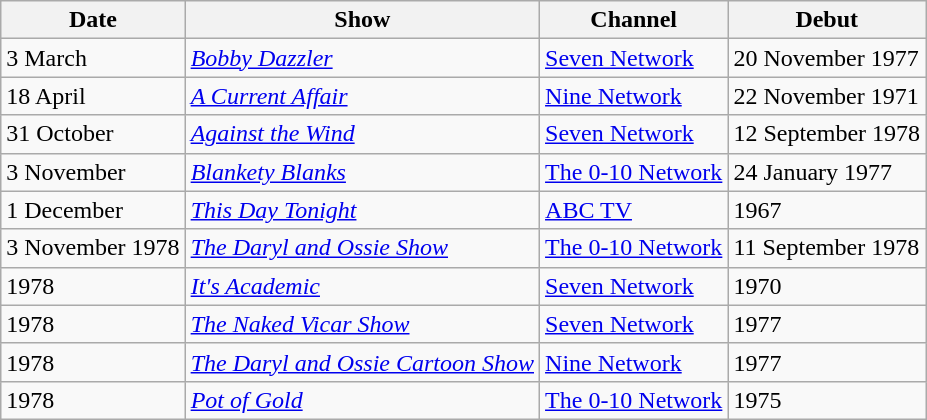<table class="wikitable">
<tr>
<th>Date</th>
<th>Show</th>
<th>Channel</th>
<th>Debut</th>
</tr>
<tr>
<td>3 March</td>
<td><em><a href='#'>Bobby Dazzler</a></em></td>
<td><a href='#'>Seven Network</a></td>
<td>20 November 1977</td>
</tr>
<tr>
<td>18 April</td>
<td><em><a href='#'>A Current Affair</a></em></td>
<td><a href='#'>Nine Network</a></td>
<td>22 November 1971</td>
</tr>
<tr>
<td>31 October</td>
<td><em><a href='#'>Against the Wind</a></em></td>
<td><a href='#'>Seven Network</a></td>
<td>12 September 1978</td>
</tr>
<tr>
<td>3 November</td>
<td><em><a href='#'>Blankety Blanks</a></em></td>
<td><a href='#'>The 0-10 Network</a></td>
<td>24 January 1977</td>
</tr>
<tr>
<td>1 December</td>
<td><em><a href='#'>This Day Tonight</a></em></td>
<td><a href='#'>ABC TV</a></td>
<td>1967</td>
</tr>
<tr>
<td>3 November 1978</td>
<td><em><a href='#'>The Daryl and Ossie Show</a></em></td>
<td><a href='#'>The 0-10 Network</a></td>
<td>11 September 1978</td>
</tr>
<tr>
<td>1978</td>
<td><em><a href='#'>It's Academic</a></em></td>
<td><a href='#'>Seven Network</a></td>
<td>1970</td>
</tr>
<tr>
<td>1978</td>
<td><em><a href='#'>The Naked Vicar Show</a></em></td>
<td><a href='#'>Seven Network</a></td>
<td>1977</td>
</tr>
<tr>
<td>1978</td>
<td><em><a href='#'>The Daryl and Ossie Cartoon Show</a></em></td>
<td><a href='#'>Nine Network</a></td>
<td>1977</td>
</tr>
<tr>
<td>1978</td>
<td><em><a href='#'>Pot of Gold</a></em></td>
<td><a href='#'>The 0-10 Network</a></td>
<td>1975</td>
</tr>
</table>
